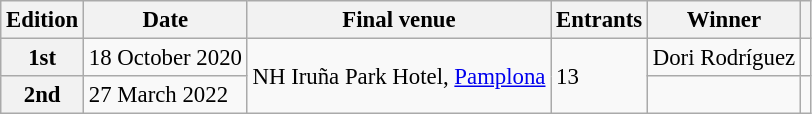<table class="wikitable defaultcenter col2left col3left col5left" style="font-size:95%;">
<tr>
<th>Edition</th>
<th>Date</th>
<th>Final venue</th>
<th>Entrants</th>
<th>Winner</th>
<th></th>
</tr>
<tr>
<th>1st</th>
<td>18 October 2020</td>
<td rowspan=2>NH Iruña Park Hotel, <a href='#'>Pamplona</a></td>
<td rowspan=2>13</td>
<td>Dori Rodríguez</td>
<td></td>
</tr>
<tr>
<th>2nd</th>
<td>27 March 2022</td>
<td></td>
<td></td>
</tr>
</table>
